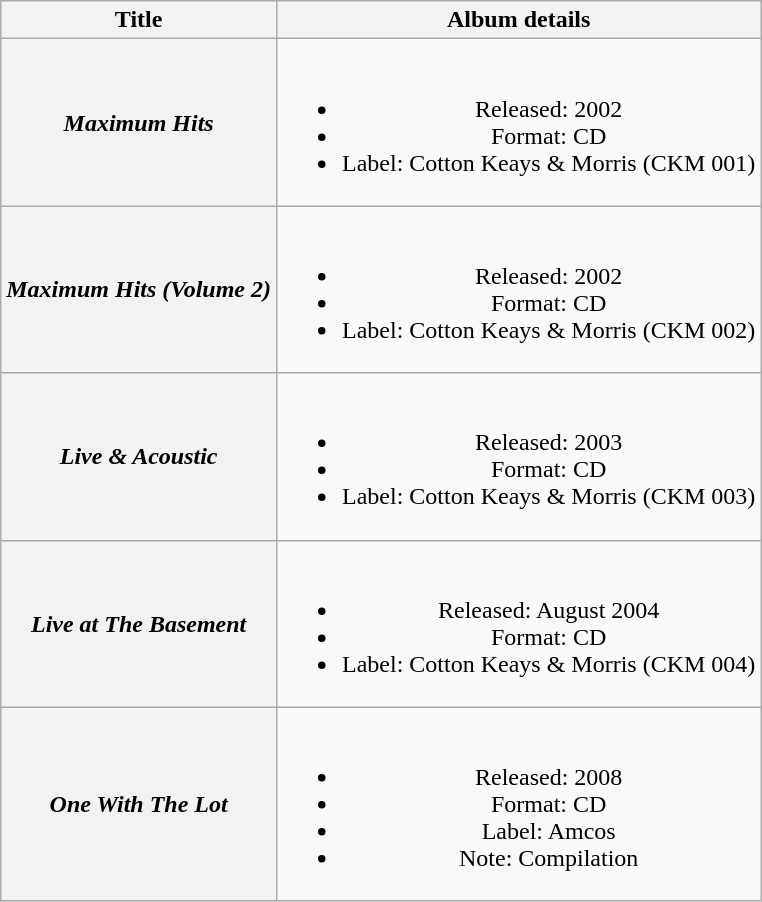<table class="wikitable plainrowheaders" style="text-align:center;" border="1">
<tr>
<th>Title</th>
<th>Album details</th>
</tr>
<tr>
<th scope="row"><em>Maximum Hits</em></th>
<td><br><ul><li>Released: 2002</li><li>Format: CD</li><li>Label: Cotton Keays & Morris (CKM 001)</li></ul></td>
</tr>
<tr>
<th scope="row"><em>Maximum Hits (Volume 2)</em></th>
<td><br><ul><li>Released: 2002</li><li>Format: CD</li><li>Label: Cotton Keays & Morris (CKM 002)</li></ul></td>
</tr>
<tr>
<th scope="row"><em>Live & Acoustic</em></th>
<td><br><ul><li>Released: 2003</li><li>Format: CD</li><li>Label: Cotton Keays & Morris (CKM 003)</li></ul></td>
</tr>
<tr>
<th scope="row"><em>Live at The Basement</em></th>
<td><br><ul><li>Released: August 2004</li><li>Format: CD</li><li>Label: Cotton Keays & Morris (CKM 004)</li></ul></td>
</tr>
<tr>
<th scope="row"><em>One With The Lot</em></th>
<td><br><ul><li>Released: 2008</li><li>Format: CD</li><li>Label: Amcos</li><li>Note: Compilation</li></ul></td>
</tr>
</table>
